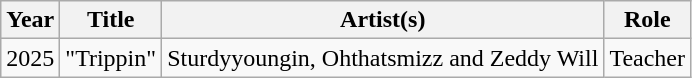<table class="wikitable">
<tr>
<th>Year</th>
<th>Title</th>
<th>Artist(s)</th>
<th>Role</th>
</tr>
<tr>
<td>2025</td>
<td>"Trippin"</td>
<td>Sturdyyoungin, Ohthatsmizz and Zeddy Will</td>
<td>Teacher</td>
</tr>
</table>
